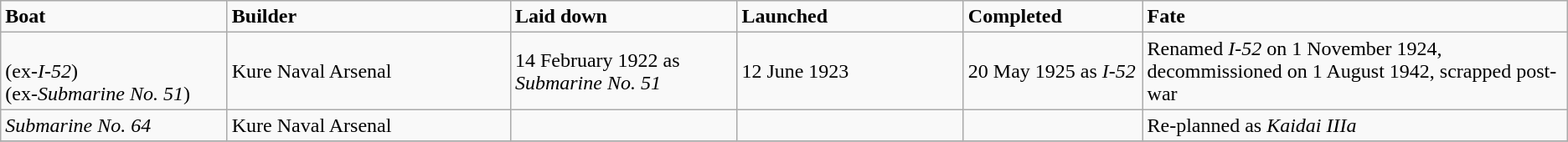<table class="wikitable">
<tr>
<td width="8%"><strong>Boat</strong></td>
<td width="10%"><strong>Builder</strong></td>
<td width="8%"><strong>Laid down</strong></td>
<td width="8%"><strong>Launched</strong></td>
<td width="6%"><strong>Completed</strong></td>
<td width="15%"><strong>Fate</strong></td>
</tr>
<tr>
<td><br>(ex-<em>I-52</em>)<br>(ex-<em>Submarine No. 51</em>)</td>
<td>Kure Naval Arsenal</td>
<td>14 February 1922 as <em>Submarine No. 51</em></td>
<td>12 June 1923</td>
<td>20 May 1925 as <em>I-52</em></td>
<td>Renamed <em>I-52</em> on 1 November 1924, decommissioned on 1 August 1942, scrapped post-war</td>
</tr>
<tr>
<td><em>Submarine No. 64</em></td>
<td>Kure Naval Arsenal</td>
<td></td>
<td></td>
<td></td>
<td>Re-planned as <em>Kaidai IIIa</em></td>
</tr>
<tr>
</tr>
</table>
